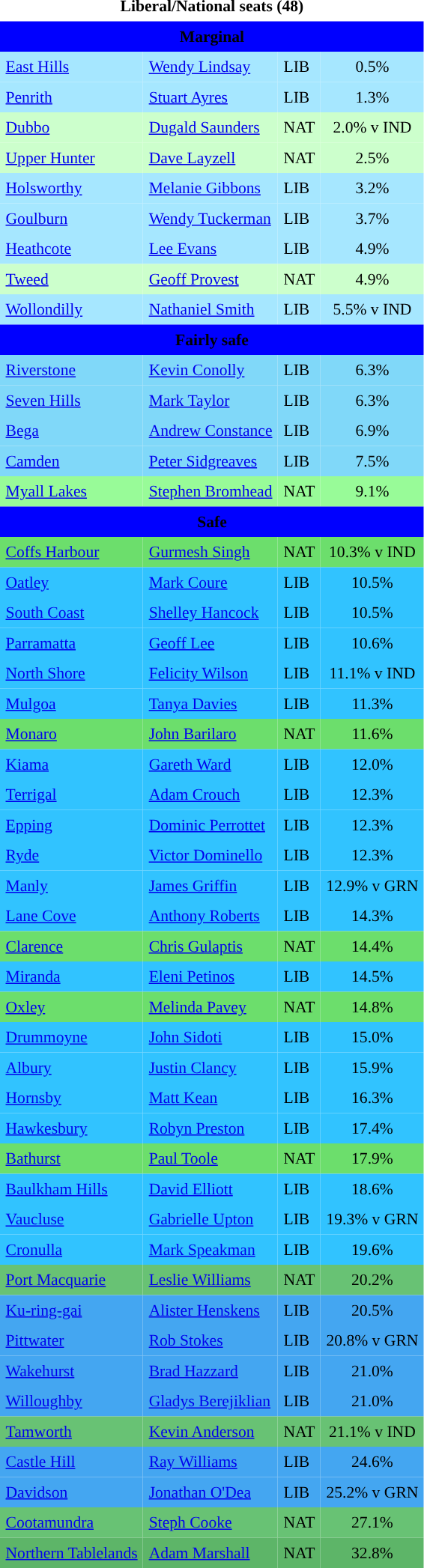<table class="toccolours" cellpadding="5" cellspacing="0" style="float:left; margin-right:.5em; margin-top:.4em; font-size:90%;">
<tr>
<td COLSPAN=4 align="center"><strong>Liberal/National seats (48)</strong></td>
</tr>
<tr>
<td COLSPAN=4 align="center" bgcolor="Blue"><span><strong>Marginal</strong></span></td>
</tr>
<tr>
<td align="left" bgcolor="A6E7FF"><a href='#'>East Hills</a></td>
<td align="left" bgcolor="A6E7FF"><a href='#'>Wendy Lindsay</a></td>
<td align="left" bgcolor="A6E7FF">LIB</td>
<td align="center" bgcolor="A6E7FF">0.5%</td>
</tr>
<tr>
<td align="left" bgcolor="A6E7FF"><a href='#'>Penrith</a></td>
<td align="left" bgcolor="A6E7FF"><a href='#'>Stuart Ayres</a></td>
<td align="left" bgcolor="A6E7FF">LIB</td>
<td align="center" bgcolor="A6E7FF">1.3%</td>
</tr>
<tr>
<td align="left" bgcolor="CCFFCC"><a href='#'>Dubbo</a></td>
<td align="left" bgcolor="CCFFCC"><a href='#'>Dugald Saunders</a></td>
<td align="left" bgcolor="CCFFCC">NAT</td>
<td align="center" bgcolor="CCFFCC">2.0% v IND</td>
</tr>
<tr>
<td align="left" bgcolor="CCFFCC"><a href='#'>Upper Hunter</a></td>
<td align="left" bgcolor="CCFFCC"><a href='#'>Dave Layzell</a></td>
<td align="left" bgcolor="CCFFCC">NAT</td>
<td align="center" bgcolor="CCFFCC">2.5%</td>
</tr>
<tr>
<td align="left" bgcolor="A6E7FF"><a href='#'>Holsworthy</a></td>
<td align="left" bgcolor="A6E7FF"><a href='#'>Melanie Gibbons</a></td>
<td align="left" bgcolor="A6E7FF">LIB</td>
<td align="center" bgcolor="A6E7FF">3.2%</td>
</tr>
<tr>
<td align="left" bgcolor="A6E7FF"><a href='#'>Goulburn</a></td>
<td align="left" bgcolor="A6E7FF"><a href='#'>Wendy Tuckerman</a></td>
<td align="left" bgcolor="A6E7FF">LIB</td>
<td align="center" bgcolor="A6E7FF">3.7%</td>
</tr>
<tr>
<td align="left" bgcolor="A6E7FF"><a href='#'>Heathcote</a></td>
<td align="left" bgcolor="A6E7FF"><a href='#'>Lee Evans</a></td>
<td align="left" bgcolor="A6E7FF">LIB</td>
<td align="center" bgcolor="A6E7FF">4.9%</td>
</tr>
<tr>
<td align="left" bgcolor="CCFFCC"><a href='#'>Tweed</a></td>
<td align="left" bgcolor="CCFFCC"><a href='#'>Geoff Provest</a></td>
<td align="left" bgcolor="CCFFCC">NAT</td>
<td align="center" bgcolor="CCFFCC">4.9%</td>
</tr>
<tr>
<td align="left" bgcolor="A6E7FF"><a href='#'>Wollondilly</a></td>
<td align="left" bgcolor="A6E7FF"><a href='#'>Nathaniel Smith</a></td>
<td align="left" bgcolor="A6E7FF">LIB</td>
<td align="center" bgcolor="A6E7FF">5.5% v IND</td>
</tr>
<tr>
<td COLSPAN=4 align="center" bgcolor="Blue"><span><strong>Fairly safe</strong></span></td>
</tr>
<tr>
<td align="left" bgcolor="80D8F9"><a href='#'>Riverstone</a></td>
<td align="left" bgcolor="80D8F9"><a href='#'>Kevin Conolly</a></td>
<td align="left" bgcolor="80D8F9">LIB</td>
<td align="center" bgcolor="80D8F9">6.3%</td>
</tr>
<tr>
<td align="left" bgcolor="80D8F9"><a href='#'>Seven Hills</a></td>
<td align="left" bgcolor="80D8F9"><a href='#'>Mark Taylor</a></td>
<td align="left" bgcolor="80D8F9">LIB</td>
<td align="center" bgcolor="80D8F9">6.3%</td>
</tr>
<tr>
<td align="left" bgcolor="80D8F9"><a href='#'>Bega</a></td>
<td align="left" bgcolor="80D8F9"><a href='#'>Andrew Constance</a></td>
<td align="left" bgcolor="80D8F9">LIB</td>
<td align="center" bgcolor="80D8F9">6.9%</td>
</tr>
<tr>
<td align="left" bgcolor="80D8F9"><a href='#'>Camden</a></td>
<td align="left" bgcolor="80D8F9"><a href='#'>Peter Sidgreaves</a></td>
<td align="left" bgcolor="80D8F9">LIB</td>
<td align="center" bgcolor="80D8F9">7.5%</td>
</tr>
<tr>
<td align="left" bgcolor="98FB98"><a href='#'>Myall Lakes</a></td>
<td align="left" bgcolor="98FB98"><a href='#'>Stephen Bromhead</a></td>
<td align="left" bgcolor="98FB98">NAT</td>
<td align="center" bgcolor="98FB98">9.1%</td>
</tr>
<tr>
<td COLSPAN=4 align="center" bgcolor="blue"><span><strong>Safe</strong></span></td>
</tr>
<tr>
<td align="left" bgcolor="6cde6c"><a href='#'>Coffs Harbour</a></td>
<td align="left" bgcolor="6cde6c"><a href='#'>Gurmesh Singh</a></td>
<td align="left" bgcolor="6cde6c">NAT</td>
<td align="center" bgcolor="6cde6c">10.3% v IND</td>
</tr>
<tr>
<td align="left" bgcolor="31C3FF"><a href='#'>Oatley</a></td>
<td align="left" bgcolor="31C3FF"><a href='#'>Mark Coure</a></td>
<td align="left" bgcolor="31C3FF">LIB</td>
<td align="center" bgcolor="31C3FF">10.5%</td>
</tr>
<tr>
<td align="left" bgcolor="31C3FF"><a href='#'>South Coast</a></td>
<td align="left" bgcolor="31C3FF"><a href='#'>Shelley Hancock</a></td>
<td align="left" bgcolor="31C3FF">LIB</td>
<td align="center" bgcolor="31C3FF">10.5%</td>
</tr>
<tr>
<td align="left" bgcolor="31C3FF"><a href='#'>Parramatta</a></td>
<td align="left" bgcolor="31C3FF"><a href='#'>Geoff Lee</a></td>
<td align="left" bgcolor="31C3FF">LIB</td>
<td align="center" bgcolor="31C3FF">10.6%</td>
</tr>
<tr>
<td align="left" bgcolor="31C3FF"><a href='#'>North Shore</a></td>
<td align="left" bgcolor="31C3FF"><a href='#'>Felicity Wilson</a></td>
<td align="left" bgcolor="31C3FF">LIB</td>
<td align="center" bgcolor="31C3FF">11.1% v IND</td>
</tr>
<tr>
<td align="left" bgcolor="31C3FF"><a href='#'>Mulgoa</a></td>
<td align="left" bgcolor="31C3FF"><a href='#'>Tanya Davies</a></td>
<td align="left" bgcolor="31C3FF">LIB</td>
<td align="center" bgcolor="31C3FF">11.3%</td>
</tr>
<tr>
<td align="left" bgcolor="6cde6c"><a href='#'>Monaro</a></td>
<td align="left" bgcolor="6cde6c"><a href='#'>John Barilaro</a></td>
<td align="left" bgcolor="6cde6c">NAT</td>
<td align="center" bgcolor="6cde6c">11.6%</td>
</tr>
<tr>
<td align="left" bgcolor="31C3FF"><a href='#'>Kiama</a></td>
<td align="left" bgcolor="31C3FF"><a href='#'>Gareth Ward</a></td>
<td align="left" bgcolor="31C3FF">LIB</td>
<td align="center" bgcolor="31C3FF">12.0%</td>
</tr>
<tr>
<td align="left" bgcolor="31C3FF"><a href='#'>Terrigal</a></td>
<td align="left" bgcolor="31C3FF"><a href='#'>Adam Crouch</a></td>
<td align="left" bgcolor="31C3FF">LIB</td>
<td align="center" bgcolor="31C3FF">12.3%</td>
</tr>
<tr>
<td align="left" bgcolor="31C3FF"><a href='#'>Epping</a></td>
<td align="left" bgcolor="31C3FF"><a href='#'>Dominic Perrottet</a></td>
<td align="left" bgcolor="31C3FF">LIB</td>
<td align="center" bgcolor="31C3FF">12.3%</td>
</tr>
<tr>
<td align="left" bgcolor="31C3FF"><a href='#'>Ryde</a></td>
<td align="left" bgcolor="31C3FF"><a href='#'>Victor Dominello</a></td>
<td align="left" bgcolor="31C3FF">LIB</td>
<td align="center" bgcolor="31C3FF">12.3%</td>
</tr>
<tr>
<td align="left" bgcolor="31C3FF"><a href='#'>Manly</a></td>
<td align="left" bgcolor="31C3FF"><a href='#'>James Griffin</a></td>
<td align="left" bgcolor="31C3FF">LIB</td>
<td align="center" bgcolor="31C3FF">12.9% v GRN</td>
</tr>
<tr>
<td align="left" bgcolor="31C3FF"><a href='#'>Lane Cove</a></td>
<td align="left" bgcolor="31C3FF"><a href='#'>Anthony Roberts</a></td>
<td align-"left" bgcolor="31C3FF">LIB</td>
<td align="center" bgcolor="31C3FF">14.3%</td>
</tr>
<tr>
<td align="left" bgcolor="6cde6c"><a href='#'>Clarence</a></td>
<td align="left" bgcolor="6cde6c"><a href='#'>Chris Gulaptis</a></td>
<td align="left" bgcolor="6cde6c">NAT</td>
<td align="center" bgcolor="6cde6c">14.4%</td>
</tr>
<tr>
<td align="left" bgcolor="31C3FF"><a href='#'>Miranda</a></td>
<td align="left" bgcolor="31C3FF"><a href='#'>Eleni Petinos</a></td>
<td align="left" bgcolor="31C3FF">LIB</td>
<td align="center" bgcolor="31C3FF">14.5%</td>
</tr>
<tr>
<td align="left" bgcolor="6cde6c"><a href='#'>Oxley</a></td>
<td align="left" bgcolor="6cde6c"><a href='#'>Melinda Pavey</a></td>
<td align="left" bgcolor="6cde6c">NAT</td>
<td align="center" bgcolor="6cde6c">14.8%</td>
</tr>
<tr>
<td align="left" bgcolor="31C3FF"><a href='#'>Drummoyne</a></td>
<td align="left" bgcolor="31C3FF"><a href='#'>John Sidoti</a></td>
<td align="left" bgcolor="31C3FF">LIB</td>
<td align="center" bgcolor="31C3FF">15.0%</td>
</tr>
<tr>
<td align="left" bgcolor="31C3FF"><a href='#'>Albury</a></td>
<td align="left" bgcolor="31C3FF"><a href='#'>Justin Clancy</a></td>
<td align="left" bgcolor="31C3FF">LIB</td>
<td align="center" bgcolor="31C3FF">15.9%</td>
</tr>
<tr>
<td align="left" bgcolor="31C3FF"><a href='#'>Hornsby</a></td>
<td align="left" bgcolor="31C3FF"><a href='#'>Matt Kean</a></td>
<td align="left" bgcolor="31C3FF">LIB</td>
<td align="center" bgcolor="31C3FF">16.3%</td>
</tr>
<tr>
<td align="left" bgcolor="31C3FF"><a href='#'>Hawkesbury</a></td>
<td align="left" bgcolor="31C3FF"><a href='#'>Robyn Preston</a></td>
<td align="left" bgcolor="31C3FF">LIB</td>
<td align="center" bgcolor="31C3FF">17.4%</td>
</tr>
<tr>
<td align="left" bgcolor="6cde6c"><a href='#'>Bathurst</a></td>
<td align="left" bgcolor="6cde6c"><a href='#'>Paul Toole</a></td>
<td align="left" bgcolor="6cde6c">NAT</td>
<td align="center" bgcolor="6cde6c">17.9%</td>
</tr>
<tr>
<td align="left" bgcolor="31C3FF"><a href='#'>Baulkham Hills</a></td>
<td align="left" bgcolor="31C3FF"><a href='#'>David Elliott</a></td>
<td align="left" bgcolor="31C3FF">LIB</td>
<td align="center" bgcolor="31C3FF">18.6%</td>
</tr>
<tr>
<td align="left" bgcolor="31C3FF"><a href='#'>Vaucluse</a></td>
<td align="left" bgcolor="31C3FF"><a href='#'>Gabrielle Upton</a></td>
<td align="left" bgcolor="31C3FF">LIB</td>
<td align="center" bgcolor="31C3FF">19.3% v GRN</td>
</tr>
<tr>
<td align="left" bgcolor="31C3FF"><a href='#'>Cronulla</a></td>
<td align="left" bgcolor="31C3FF"><a href='#'>Mark Speakman</a></td>
<td align="left" bgcolor="31C3FF">LIB</td>
<td align="center" bgcolor="31C3FF">19.6%</td>
</tr>
<tr>
<td align="left" bgcolor="68c274"><a href='#'>Port Macquarie</a></td>
<td align="left" bgcolor="68c274"><a href='#'>Leslie Williams</a></td>
<td align="left" bgcolor="68c274">NAT</td>
<td align="center" bgcolor="68c274">20.2%</td>
</tr>
<tr>
<td align="left" bgcolor="44A6F1"><a href='#'>Ku-ring-gai</a></td>
<td align="left" bgcolor="44A6F1"><a href='#'>Alister Henskens</a></td>
<td align="left" bgcolor="44A6F1">LIB</td>
<td align="center" bgcolor="44A6F1">20.5%</td>
</tr>
<tr>
<td align="left" bgcolor="44A6F1"><a href='#'>Pittwater</a></td>
<td align="left" bgcolor="44A6F1"><a href='#'>Rob Stokes</a></td>
<td align="left" bgcolor="44A6F1">LIB</td>
<td align="center" bgcolor="44A6F1">20.8% v GRN</td>
</tr>
<tr>
<td align="left" bgcolor="44A6F1"><a href='#'>Wakehurst</a></td>
<td align="left" bgcolor="44A6F1"><a href='#'>Brad Hazzard</a></td>
<td align="left" bgcolor="44A6F1">LIB</td>
<td align="center" bgcolor="44A6F1">21.0%</td>
</tr>
<tr>
<td align="left" bgcolor="44A6F1"><a href='#'>Willoughby</a></td>
<td align="left" bgcolor="44A6F1"><a href='#'>Gladys Berejiklian</a></td>
<td align="left" bgcolor="44A6F1">LIB</td>
<td align="center" bgcolor="44A6F1">21.0%</td>
</tr>
<tr>
<td align="left" bgcolor="68c274"><a href='#'>Tamworth</a></td>
<td align="left" bgcolor="68c274"><a href='#'>Kevin Anderson</a></td>
<td align="left" bgcolor="68c274">NAT</td>
<td align="center" bgcolor="68c274">21.1% v IND</td>
</tr>
<tr>
<td align="left" bgcolor="44A6F1"><a href='#'>Castle Hill</a></td>
<td align="left" bgcolor="44A6F1"><a href='#'>Ray Williams</a></td>
<td align="left" bgcolor="44A6F1">LIB</td>
<td align="center" bgcolor="44A6F1">24.6%</td>
</tr>
<tr>
<td align="left" bgcolor="44A6F1"><a href='#'>Davidson</a></td>
<td align="left" bgcolor="44A6F1"><a href='#'>Jonathan O'Dea</a></td>
<td align="left" bgcolor="44A6F1">LIB</td>
<td align="center" bgcolor="44A6F1">25.2% v GRN</td>
</tr>
<tr>
<td align="left" bgcolor="68c274"><a href='#'>Cootamundra</a></td>
<td align="left" bgcolor="68c274"><a href='#'>Steph Cooke</a></td>
<td align="left" bgcolor="68c274">NAT</td>
<td align="center" bgcolor="68c274">27.1%</td>
</tr>
<tr>
<td align="left" bgcolor="5db568"><a href='#'>Northern Tablelands</a></td>
<td align="left" bgcolor="5db568"><a href='#'>Adam Marshall</a></td>
<td align="left" bgcolor="5db568">NAT</td>
<td align="center" bgcolor="5db568">32.8%</td>
</tr>
<tr>
</tr>
</table>
